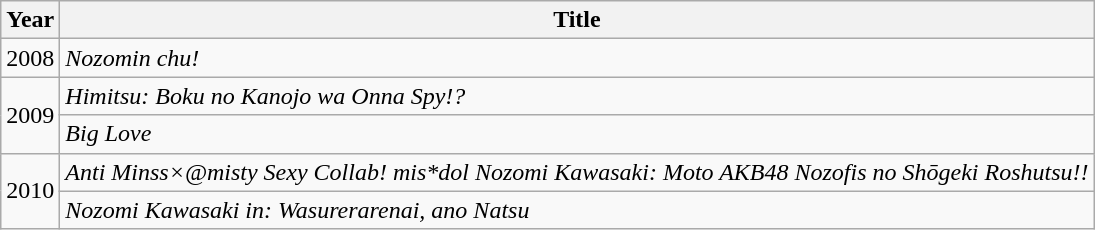<table class="wikitable">
<tr>
<th>Year</th>
<th>Title</th>
</tr>
<tr>
<td>2008</td>
<td><em>Nozomin chu!</em></td>
</tr>
<tr>
<td rowspan="2">2009</td>
<td><em>Himitsu: Boku no Kanojo wa Onna Spy!?</em></td>
</tr>
<tr>
<td><em>Big Love</em></td>
</tr>
<tr>
<td rowspan="2">2010</td>
<td><em>Anti Minss×@misty Sexy Collab! mis*dol Nozomi Kawasaki: Moto AKB48 Nozofis no Shōgeki Roshutsu!!</em></td>
</tr>
<tr>
<td><em>Nozomi Kawasaki in: Wasurerarenai, ano Natsu</em></td>
</tr>
</table>
